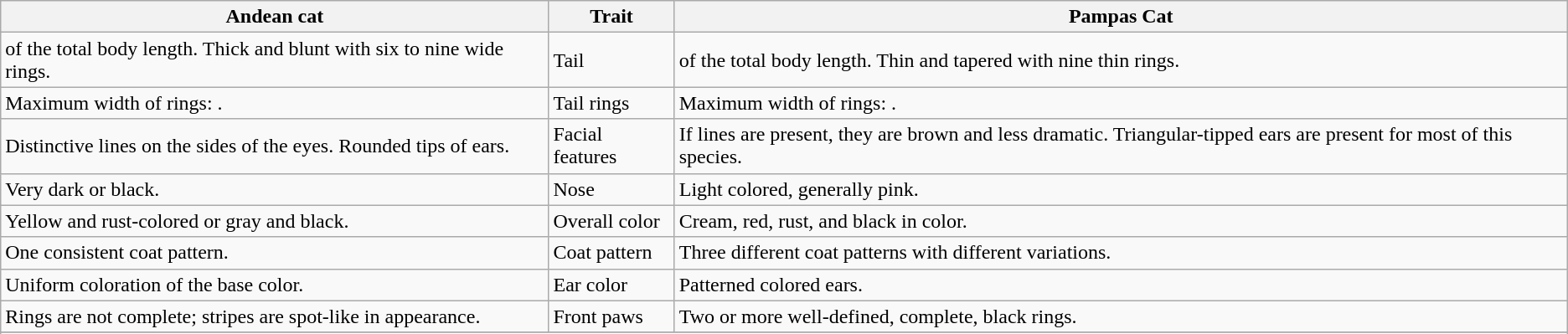<table class="wikitable">
<tr>
<th>Andean cat</th>
<th>Trait</th>
<th>Pampas Cat</th>
</tr>
<tr>
<td> of the total body length. Thick and blunt with six to nine wide rings.</td>
<td>Tail</td>
<td> of the total body length. Thin and tapered with nine thin rings.</td>
</tr>
<tr>
<td>Maximum width of rings: .</td>
<td>Tail rings</td>
<td>Maximum width of rings: .</td>
</tr>
<tr>
<td>Distinctive lines on the sides of the eyes. Rounded tips of ears.</td>
<td>Facial features</td>
<td>If lines are present, they are brown and less dramatic. Triangular-tipped ears are present for most of this species.</td>
</tr>
<tr>
<td>Very dark or black.</td>
<td>Nose</td>
<td>Light colored, generally pink.</td>
</tr>
<tr>
<td>Yellow and rust-colored or gray and black.</td>
<td>Overall color</td>
<td>Cream, red, rust, and black in color.</td>
</tr>
<tr>
<td>One consistent coat pattern.</td>
<td>Coat pattern</td>
<td>Three different coat patterns with different variations.</td>
</tr>
<tr>
<td>Uniform coloration of the base color.</td>
<td>Ear color</td>
<td>Patterned colored ears.</td>
</tr>
<tr>
<td>Rings are not complete; stripes are spot-like in appearance.</td>
<td>Front paws</td>
<td>Two or more well-defined, complete, black rings.</td>
</tr>
<tr>
</tr>
<tr>
</tr>
</table>
